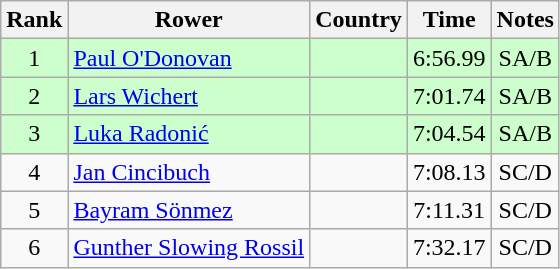<table class="wikitable" style="text-align:center">
<tr>
<th>Rank</th>
<th>Rower</th>
<th>Country</th>
<th>Time</th>
<th>Notes</th>
</tr>
<tr bgcolor=ccffcc>
<td>1</td>
<td align="left"><a href='#'>Paul O'Donovan</a></td>
<td align="left"></td>
<td>6:56.99</td>
<td>SA/B</td>
</tr>
<tr bgcolor=ccffcc>
<td>2</td>
<td align="left"><a href='#'>Lars Wichert</a></td>
<td align="left"></td>
<td>7:01.74</td>
<td>SA/B</td>
</tr>
<tr bgcolor=ccffcc>
<td>3</td>
<td align="left"><a href='#'>Luka Radonić</a></td>
<td align="left"></td>
<td>7:04.54</td>
<td>SA/B</td>
</tr>
<tr>
<td>4</td>
<td align="left"><a href='#'>Jan Cincibuch</a></td>
<td align="left"></td>
<td>7:08.13</td>
<td>SC/D</td>
</tr>
<tr>
<td>5</td>
<td align="left"><a href='#'>Bayram Sönmez</a></td>
<td align="left"></td>
<td>7:11.31</td>
<td>SC/D</td>
</tr>
<tr>
<td>6</td>
<td align="left"><a href='#'>Gunther Slowing Rossil</a></td>
<td align="left"></td>
<td>7:32.17</td>
<td>SC/D</td>
</tr>
</table>
